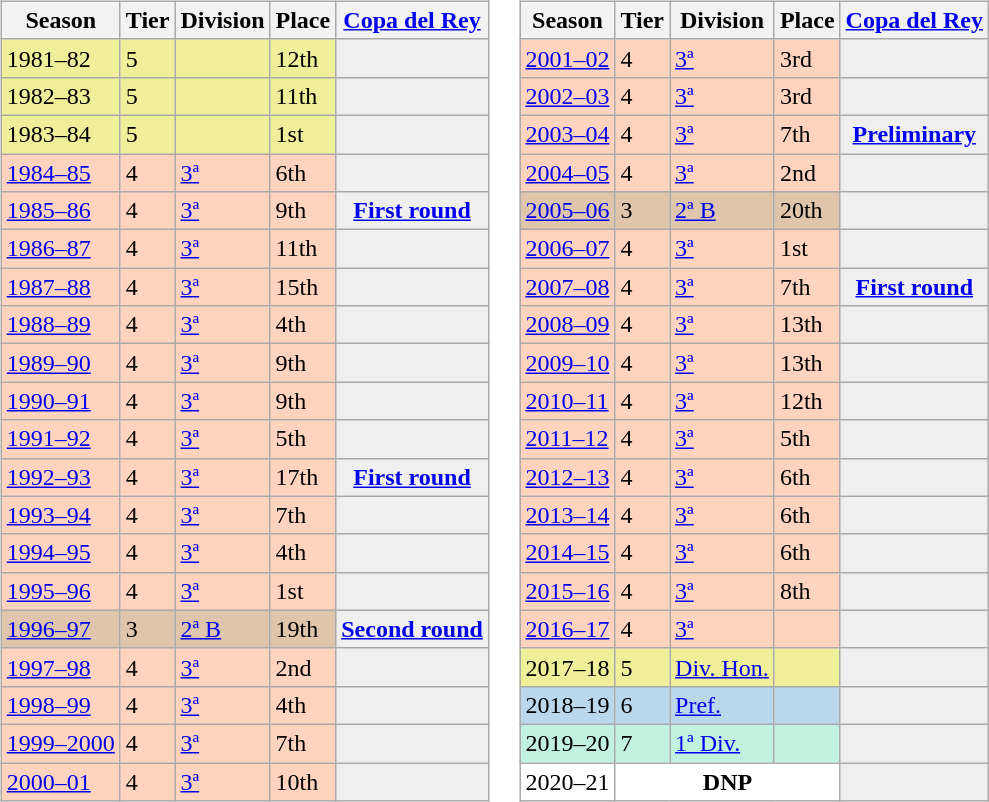<table>
<tr>
<td valign="top" width=0%><br><table class="wikitable">
<tr style="background:#f0f6fa;">
<th>Season</th>
<th>Tier</th>
<th>Division</th>
<th>Place</th>
<th><a href='#'>Copa del Rey</a></th>
</tr>
<tr>
<td style="background:#EFEF99;">1981–82</td>
<td style="background:#EFEF99;">5</td>
<td style="background:#EFEF99;"></td>
<td style="background:#EFEF99;">12th</td>
<th style="background:#efefef;"></th>
</tr>
<tr>
<td style="background:#EFEF99;">1982–83</td>
<td style="background:#EFEF99;">5</td>
<td style="background:#EFEF99;"></td>
<td style="background:#EFEF99;">11th</td>
<th style="background:#efefef;"></th>
</tr>
<tr>
<td style="background:#EFEF99;">1983–84</td>
<td style="background:#EFEF99;">5</td>
<td style="background:#EFEF99;"></td>
<td style="background:#EFEF99;">1st</td>
<th style="background:#efefef;"></th>
</tr>
<tr>
<td style="background:#FFD3BD;"><a href='#'>1984–85</a></td>
<td style="background:#FFD3BD;">4</td>
<td style="background:#FFD3BD;"><a href='#'>3ª</a></td>
<td style="background:#FFD3BD;">6th</td>
<th style="background:#efefef;"></th>
</tr>
<tr>
<td style="background:#FFD3BD;"><a href='#'>1985–86</a></td>
<td style="background:#FFD3BD;">4</td>
<td style="background:#FFD3BD;"><a href='#'>3ª</a></td>
<td style="background:#FFD3BD;">9th</td>
<th style="background:#efefef;"><a href='#'>First round</a></th>
</tr>
<tr>
<td style="background:#FFD3BD;"><a href='#'>1986–87</a></td>
<td style="background:#FFD3BD;">4</td>
<td style="background:#FFD3BD;"><a href='#'>3ª</a></td>
<td style="background:#FFD3BD;">11th</td>
<th style="background:#efefef;"></th>
</tr>
<tr>
<td style="background:#FFD3BD;"><a href='#'>1987–88</a></td>
<td style="background:#FFD3BD;">4</td>
<td style="background:#FFD3BD;"><a href='#'>3ª</a></td>
<td style="background:#FFD3BD;">15th</td>
<th style="background:#efefef;"></th>
</tr>
<tr>
<td style="background:#FFD3BD;"><a href='#'>1988–89</a></td>
<td style="background:#FFD3BD;">4</td>
<td style="background:#FFD3BD;"><a href='#'>3ª</a></td>
<td style="background:#FFD3BD;">4th</td>
<td style="background:#efefef;"></td>
</tr>
<tr>
<td style="background:#FFD3BD;"><a href='#'>1989–90</a></td>
<td style="background:#FFD3BD;">4</td>
<td style="background:#FFD3BD;"><a href='#'>3ª</a></td>
<td style="background:#FFD3BD;">9th</td>
<th style="background:#efefef;"></th>
</tr>
<tr>
<td style="background:#FFD3BD;"><a href='#'>1990–91</a></td>
<td style="background:#FFD3BD;">4</td>
<td style="background:#FFD3BD;"><a href='#'>3ª</a></td>
<td style="background:#FFD3BD;">9th</td>
<th style="background:#efefef;"></th>
</tr>
<tr>
<td style="background:#FFD3BD;"><a href='#'>1991–92</a></td>
<td style="background:#FFD3BD;">4</td>
<td style="background:#FFD3BD;"><a href='#'>3ª</a></td>
<td style="background:#FFD3BD;">5th</td>
<th style="background:#efefef;"></th>
</tr>
<tr>
<td style="background:#FFD3BD;"><a href='#'>1992–93</a></td>
<td style="background:#FFD3BD;">4</td>
<td style="background:#FFD3BD;"><a href='#'>3ª</a></td>
<td style="background:#FFD3BD;">17th</td>
<th style="background:#efefef;"><a href='#'>First round</a></th>
</tr>
<tr>
<td style="background:#FFD3BD;"><a href='#'>1993–94</a></td>
<td style="background:#FFD3BD;">4</td>
<td style="background:#FFD3BD;"><a href='#'>3ª</a></td>
<td style="background:#FFD3BD;">7th</td>
<td style="background:#efefef;"></td>
</tr>
<tr>
<td style="background:#FFD3BD;"><a href='#'>1994–95</a></td>
<td style="background:#FFD3BD;">4</td>
<td style="background:#FFD3BD;"><a href='#'>3ª</a></td>
<td style="background:#FFD3BD;">4th</td>
<td style="background:#efefef;"></td>
</tr>
<tr>
<td style="background:#FFD3BD;"><a href='#'>1995–96</a></td>
<td style="background:#FFD3BD;">4</td>
<td style="background:#FFD3BD;"><a href='#'>3ª</a></td>
<td style="background:#FFD3BD;">1st</td>
<th style="background:#efefef;"></th>
</tr>
<tr>
<td style="background:#DEC5AB;"><a href='#'>1996–97</a></td>
<td style="background:#DEC5AB;">3</td>
<td style="background:#DEC5AB;"><a href='#'>2ª B</a></td>
<td style="background:#DEC5AB;">19th</td>
<th style="background:#efefef;"><a href='#'>Second round</a></th>
</tr>
<tr>
<td style="background:#FFD3BD;"><a href='#'>1997–98</a></td>
<td style="background:#FFD3BD;">4</td>
<td style="background:#FFD3BD;"><a href='#'>3ª</a></td>
<td style="background:#FFD3BD;">2nd</td>
<th style="background:#efefef;"></th>
</tr>
<tr>
<td style="background:#FFD3BD;"><a href='#'>1998–99</a></td>
<td style="background:#FFD3BD;">4</td>
<td style="background:#FFD3BD;"><a href='#'>3ª</a></td>
<td style="background:#FFD3BD;">4th</td>
<td style="background:#efefef;"></td>
</tr>
<tr>
<td style="background:#FFD3BD;"><a href='#'>1999–2000</a></td>
<td style="background:#FFD3BD;">4</td>
<td style="background:#FFD3BD;"><a href='#'>3ª</a></td>
<td style="background:#FFD3BD;">7th</td>
<td style="background:#efefef;"></td>
</tr>
<tr>
<td style="background:#FFD3BD;"><a href='#'>2000–01</a></td>
<td style="background:#FFD3BD;">4</td>
<td style="background:#FFD3BD;"><a href='#'>3ª</a></td>
<td style="background:#FFD3BD;">10th</td>
<td style="background:#efefef;"></td>
</tr>
</table>
</td>
<td valign="top" width=0%><br><table class="wikitable">
<tr style="background:#f0f6fa;">
<th>Season</th>
<th>Tier</th>
<th>Division</th>
<th>Place</th>
<th><a href='#'>Copa del Rey</a></th>
</tr>
<tr>
<td style="background:#FFD3BD;"><a href='#'>2001–02</a></td>
<td style="background:#FFD3BD;">4</td>
<td style="background:#FFD3BD;"><a href='#'>3ª</a></td>
<td style="background:#FFD3BD;">3rd</td>
<th style="background:#efefef;"></th>
</tr>
<tr>
<td style="background:#FFD3BD;"><a href='#'>2002–03</a></td>
<td style="background:#FFD3BD;">4</td>
<td style="background:#FFD3BD;"><a href='#'>3ª</a></td>
<td style="background:#FFD3BD;">3rd</td>
<th style="background:#efefef;"></th>
</tr>
<tr>
<td style="background:#FFD3BD;"><a href='#'>2003–04</a></td>
<td style="background:#FFD3BD;">4</td>
<td style="background:#FFD3BD;"><a href='#'>3ª</a></td>
<td style="background:#FFD3BD;">7th</td>
<th style="background:#efefef;"><a href='#'>Preliminary</a></th>
</tr>
<tr>
<td style="background:#FFD3BD;"><a href='#'>2004–05</a></td>
<td style="background:#FFD3BD;">4</td>
<td style="background:#FFD3BD;"><a href='#'>3ª</a></td>
<td style="background:#FFD3BD;">2nd</td>
<td style="background:#efefef;"></td>
</tr>
<tr>
<td style="background:#DEC5AB;"><a href='#'>2005–06</a></td>
<td style="background:#DEC5AB;">3</td>
<td style="background:#DEC5AB;"><a href='#'>2ª B</a></td>
<td style="background:#DEC5AB;">20th</td>
<td style="background:#efefef;"></td>
</tr>
<tr>
<td style="background:#FFD3BD;"><a href='#'>2006–07</a></td>
<td style="background:#FFD3BD;">4</td>
<td style="background:#FFD3BD;"><a href='#'>3ª</a></td>
<td style="background:#FFD3BD;">1st</td>
<td style="background:#efefef;"></td>
</tr>
<tr>
<td style="background:#FFD3BD;"><a href='#'>2007–08</a></td>
<td style="background:#FFD3BD;">4</td>
<td style="background:#FFD3BD;"><a href='#'>3ª</a></td>
<td style="background:#FFD3BD;">7th</td>
<th style="background:#efefef;"><a href='#'>First round</a></th>
</tr>
<tr>
<td style="background:#FFD3BD;"><a href='#'>2008–09</a></td>
<td style="background:#FFD3BD;">4</td>
<td style="background:#FFD3BD;"><a href='#'>3ª</a></td>
<td style="background:#FFD3BD;">13th</td>
<td style="background:#efefef;"></td>
</tr>
<tr>
<td style="background:#FFD3BD;"><a href='#'>2009–10</a></td>
<td style="background:#FFD3BD;">4</td>
<td style="background:#FFD3BD;"><a href='#'>3ª</a></td>
<td style="background:#FFD3BD;">13th</td>
<td style="background:#efefef;"></td>
</tr>
<tr>
<td style="background:#FFD3BD;"><a href='#'>2010–11</a></td>
<td style="background:#FFD3BD;">4</td>
<td style="background:#FFD3BD;"><a href='#'>3ª</a></td>
<td style="background:#FFD3BD;">12th</td>
<td style="background:#efefef;"></td>
</tr>
<tr>
<td style="background:#FFD3BD;"><a href='#'>2011–12</a></td>
<td style="background:#FFD3BD;">4</td>
<td style="background:#FFD3BD;"><a href='#'>3ª</a></td>
<td style="background:#FFD3BD;">5th</td>
<td style="background:#efefef;"></td>
</tr>
<tr>
<td style="background:#FFD3BD;"><a href='#'>2012–13</a></td>
<td style="background:#FFD3BD;">4</td>
<td style="background:#FFD3BD;"><a href='#'>3ª</a></td>
<td style="background:#FFD3BD;">6th</td>
<td style="background:#efefef;"></td>
</tr>
<tr>
<td style="background:#FFD3BD;"><a href='#'>2013–14</a></td>
<td style="background:#FFD3BD;">4</td>
<td style="background:#FFD3BD;"><a href='#'>3ª</a></td>
<td style="background:#FFD3BD;">6th</td>
<td style="background:#efefef;"></td>
</tr>
<tr>
<td style="background:#FFD3BD;"><a href='#'>2014–15</a></td>
<td style="background:#FFD3BD;">4</td>
<td style="background:#FFD3BD;"><a href='#'>3ª</a></td>
<td style="background:#FFD3BD;">6th</td>
<td style="background:#efefef;"></td>
</tr>
<tr>
<td style="background:#FFD3BD;"><a href='#'>2015–16</a></td>
<td style="background:#FFD3BD;">4</td>
<td style="background:#FFD3BD;"><a href='#'>3ª</a></td>
<td style="background:#FFD3BD;">8th</td>
<td style="background:#efefef;"></td>
</tr>
<tr>
<td style="background:#FFD3BD;"><a href='#'>2016–17</a></td>
<td style="background:#FFD3BD;">4</td>
<td style="background:#FFD3BD;"><a href='#'>3ª</a></td>
<td style="background:#FFD3BD;"></td>
<td style="background:#efefef;"></td>
</tr>
<tr>
<td style="background:#EFEF99;">2017–18</td>
<td style="background:#EFEF99;">5</td>
<td style="background:#EFEF99;"><a href='#'>Div. Hon.</a></td>
<td style="background:#EFEF99;"></td>
<th style="background:#efefef;"></th>
</tr>
<tr>
<td style="background:#BBD7EC;">2018–19</td>
<td style="background:#BBD7EC;">6</td>
<td style="background:#BBD7EC;"><a href='#'>Pref.</a></td>
<td style="background:#BBD7EC;"></td>
<th style="background:#efefef;"></th>
</tr>
<tr>
<td style="background:#C0F2DF;">2019–20</td>
<td style="background:#C0F2DF;">7</td>
<td style="background:#C0F2DF;"><a href='#'>1ª Div.</a></td>
<td style="background:#C0F2DF;"></td>
<th style="background:#efefef;"></th>
</tr>
<tr>
<td style="background:#FFFFFF;">2020–21</td>
<th style="background:#FFFFFF;" colspan="3">DNP</th>
<th style="background:#efefef;"></th>
</tr>
</table>
</td>
</tr>
</table>
